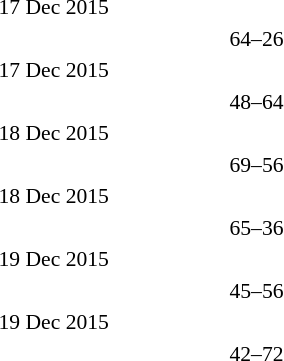<table style="font-size:90%">
<tr>
<td colspan=3>17 Dec 2015</td>
</tr>
<tr>
<td width=150 align=right><strong></strong></td>
<td>64–26</td>
<td width=150></td>
</tr>
<tr>
<td colspan=3>17 Dec 2015</td>
</tr>
<tr>
<td width=150 align=right></td>
<td>48–64</td>
<td width=150><strong></strong></td>
</tr>
<tr>
<td colspan=3>18 Dec 2015</td>
</tr>
<tr>
<td width=150 align=right><strong></strong></td>
<td>69–56</td>
<td width=150></td>
</tr>
<tr>
<td colspan=3>18 Dec 2015</td>
</tr>
<tr>
<td width=150 align=right><strong></strong></td>
<td>65–36</td>
<td width=150></td>
</tr>
<tr>
<td colspan=3>19 Dec 2015</td>
</tr>
<tr>
<td width=150 align=right></td>
<td>45–56</td>
<td width=150><strong></strong></td>
</tr>
<tr>
<td colspan=3>19 Dec 2015</td>
</tr>
<tr>
<td width=150 align=right></td>
<td>42–72</td>
<td width=150><strong></strong></td>
</tr>
</table>
